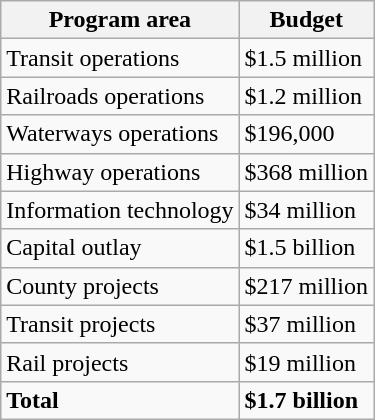<table border="1" cellspacing="0" cellpadding="5" style="border-collapse:collapse;" class="wikitable">
<tr>
<th>Program area</th>
<th>Budget</th>
</tr>
<tr>
<td>Transit operations</td>
<td>$1.5 million</td>
</tr>
<tr>
<td>Railroads operations</td>
<td>$1.2 million</td>
</tr>
<tr>
<td>Waterways operations</td>
<td>$196,000</td>
</tr>
<tr>
<td>Highway operations</td>
<td>$368 million</td>
</tr>
<tr>
<td>Information technology</td>
<td>$34 million</td>
</tr>
<tr>
<td>Capital outlay</td>
<td>$1.5 billion</td>
</tr>
<tr>
<td>County projects</td>
<td>$217 million</td>
</tr>
<tr>
<td>Transit projects</td>
<td>$37 million</td>
</tr>
<tr>
<td>Rail projects</td>
<td>$19 million</td>
</tr>
<tr>
<td><strong>Total</strong></td>
<td><strong>$1.7 billion</strong></td>
</tr>
</table>
